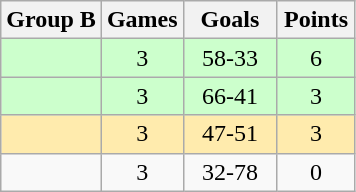<table class="wikitable" style="text-align:center;">
<tr>
<th>Group B</th>
<th width="45px">Games</th>
<th width="55px">Goals</th>
<th width="45px">Points</th>
</tr>
<tr bgcolor="#ccffcc">
<td align="left"></td>
<td>3</td>
<td>58-33</td>
<td>6</td>
</tr>
<tr bgcolor="#ccffcc">
<td align="left"></td>
<td>3</td>
<td>66-41</td>
<td>3</td>
</tr>
<tr bgcolor="#ffebad">
<td align="left"></td>
<td>3</td>
<td>47-51</td>
<td>3</td>
</tr>
<tr>
<td align="left"></td>
<td>3</td>
<td>32-78</td>
<td>0</td>
</tr>
</table>
